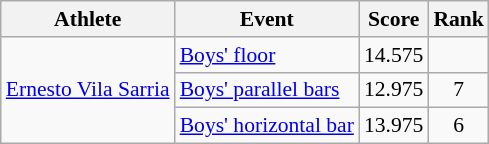<table class="wikitable" border="1" style="font-size:90%">
<tr>
<th>Athlete</th>
<th>Event</th>
<th>Score</th>
<th>Rank</th>
</tr>
<tr>
<td rowspan=3><a href='#'>Ernesto Vila Sarria</a></td>
<td><a href='#'>Boys' floor</a></td>
<td align=center>14.575</td>
<td align=center></td>
</tr>
<tr>
<td><a href='#'>Boys' parallel bars</a></td>
<td align=center>12.975</td>
<td align=center>7</td>
</tr>
<tr>
<td><a href='#'>Boys' horizontal bar</a></td>
<td align=center>13.975</td>
<td align=center>6</td>
</tr>
</table>
